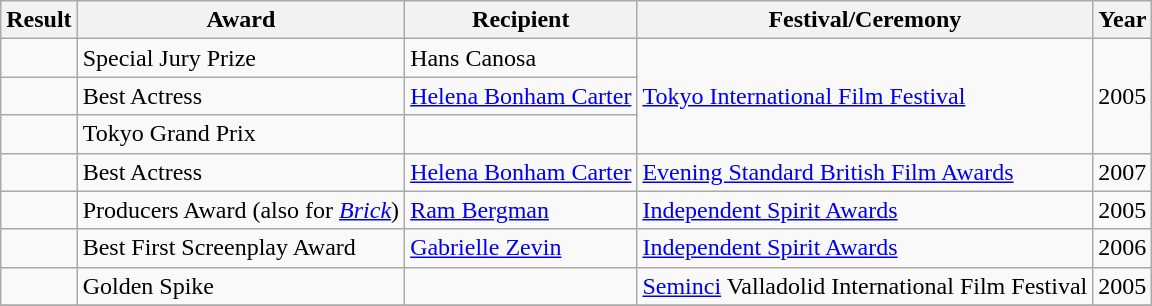<table class="wikitable">
<tr>
<th>Result</th>
<th>Award</th>
<th>Recipient</th>
<th>Festival/Ceremony</th>
<th>Year</th>
</tr>
<tr>
<td></td>
<td>Special Jury Prize</td>
<td>Hans Canosa</td>
<td rowspan="3"><a href='#'>Tokyo International Film Festival</a></td>
<td rowspan="3">2005</td>
</tr>
<tr>
<td></td>
<td>Best Actress</td>
<td><a href='#'>Helena Bonham Carter</a></td>
</tr>
<tr>
<td></td>
<td>Tokyo Grand Prix</td>
<td></td>
</tr>
<tr>
<td></td>
<td>Best Actress</td>
<td><a href='#'>Helena Bonham Carter</a></td>
<td><a href='#'>Evening Standard British Film Awards</a></td>
<td>2007</td>
</tr>
<tr>
<td></td>
<td>Producers Award (also for <em><a href='#'>Brick</a></em>)</td>
<td><a href='#'>Ram Bergman</a></td>
<td><a href='#'>Independent Spirit Awards</a></td>
<td>2005</td>
</tr>
<tr>
<td></td>
<td nowrap="nowrap">Best First Screenplay Award</td>
<td><a href='#'>Gabrielle Zevin</a></td>
<td><a href='#'>Independent Spirit Awards</a></td>
<td>2006</td>
</tr>
<tr>
<td></td>
<td>Golden Spike</td>
<td></td>
<td><a href='#'>Seminci</a> Valladolid International Film Festival</td>
<td>2005</td>
</tr>
<tr>
</tr>
</table>
